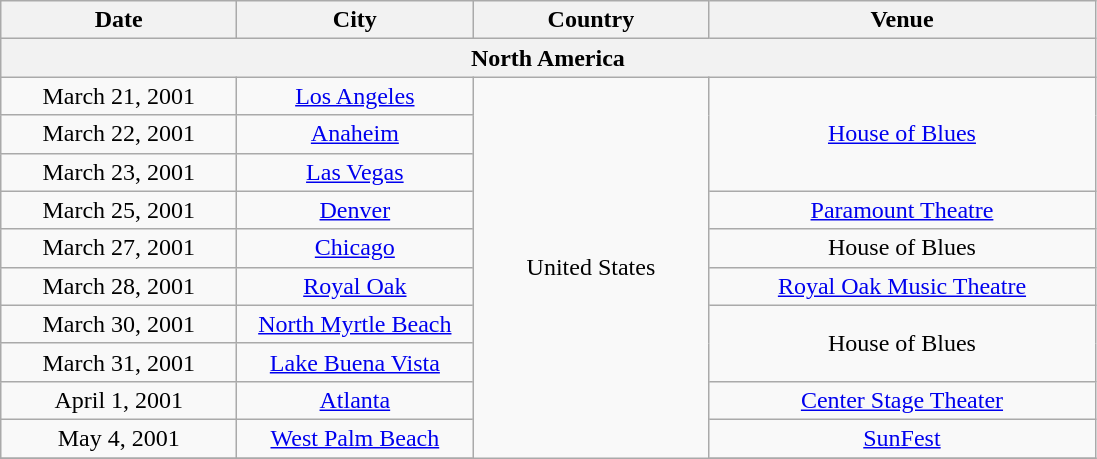<table class="wikitable" style="text-align:center;">
<tr>
<th style="width:150px;">Date</th>
<th style="width:150px;">City</th>
<th style="width:150px;">Country</th>
<th style="width:250px;">Venue</th>
</tr>
<tr>
<th colspan="4">North America</th>
</tr>
<tr>
<td>March 21, 2001</td>
<td><a href='#'>Los Angeles</a></td>
<td rowspan="11">United States</td>
<td rowspan="3"><a href='#'>House of Blues</a></td>
</tr>
<tr>
<td>March 22, 2001</td>
<td><a href='#'>Anaheim</a></td>
</tr>
<tr>
<td>March 23, 2001</td>
<td><a href='#'>Las Vegas</a></td>
</tr>
<tr>
<td>March 25, 2001</td>
<td><a href='#'>Denver</a></td>
<td><a href='#'>Paramount Theatre</a></td>
</tr>
<tr>
<td>March 27, 2001</td>
<td><a href='#'>Chicago</a></td>
<td>House of Blues</td>
</tr>
<tr>
<td>March 28, 2001</td>
<td><a href='#'>Royal Oak</a></td>
<td><a href='#'>Royal Oak Music Theatre</a></td>
</tr>
<tr>
<td>March 30, 2001</td>
<td><a href='#'>North Myrtle Beach</a></td>
<td rowspan="2">House of Blues</td>
</tr>
<tr>
<td>March 31, 2001</td>
<td><a href='#'>Lake Buena Vista</a></td>
</tr>
<tr>
<td>April 1, 2001</td>
<td><a href='#'>Atlanta</a></td>
<td><a href='#'>Center Stage Theater</a></td>
</tr>
<tr>
<td>May 4, 2001</td>
<td><a href='#'>West Palm Beach</a></td>
<td><a href='#'>SunFest</a></td>
</tr>
<tr>
</tr>
</table>
